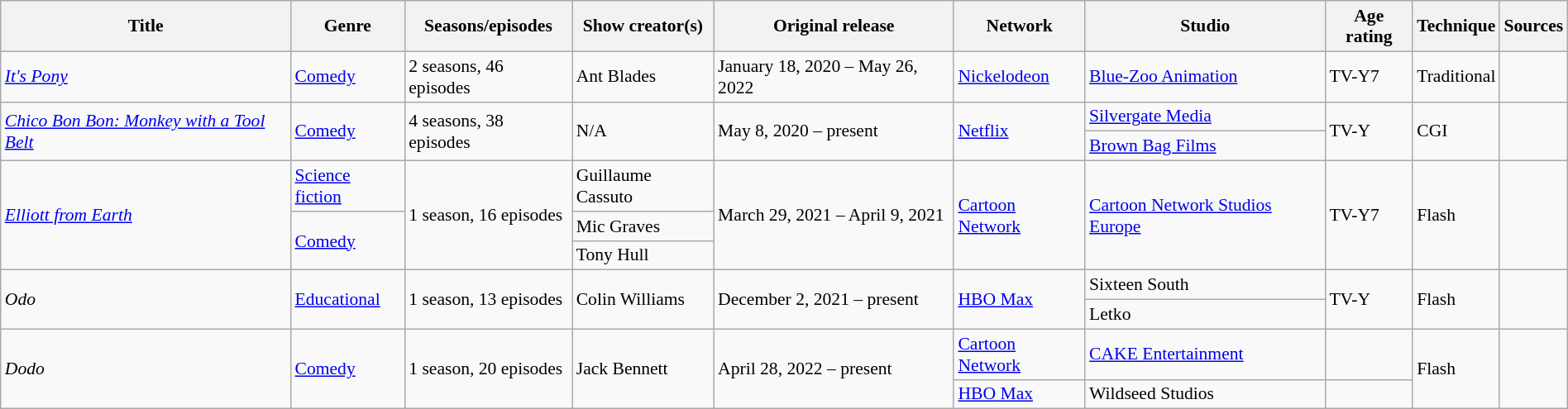<table class="wikitable sortable" style="text-align: left; font-size:90%; width:100%;">
<tr>
<th>Title</th>
<th>Genre</th>
<th>Seasons/episodes</th>
<th>Show creator(s)</th>
<th>Original release</th>
<th>Network</th>
<th>Studio</th>
<th>Age rating</th>
<th>Technique</th>
<th>Sources</th>
</tr>
<tr>
<td><em><a href='#'>It's Pony</a></em></td>
<td><a href='#'>Comedy</a></td>
<td>2 seasons, 46 episodes</td>
<td>Ant Blades</td>
<td>January 18, 2020 – May 26, 2022</td>
<td><a href='#'>Nickelodeon</a></td>
<td><a href='#'>Blue-Zoo Animation</a></td>
<td>TV-Y7</td>
<td>Traditional</td>
<td></td>
</tr>
<tr>
<td rowspan="2"><em><a href='#'>Chico Bon Bon: Monkey with a Tool Belt</a></em></td>
<td rowspan="2"><a href='#'>Comedy</a></td>
<td rowspan="2">4 seasons, 38 episodes</td>
<td rowspan="2">N/A</td>
<td rowspan="2">May 8, 2020 – present</td>
<td rowspan="2"><a href='#'>Netflix</a></td>
<td><a href='#'>Silvergate Media</a></td>
<td rowspan="2">TV-Y</td>
<td rowspan="2">CGI</td>
<td rowspan="2"></td>
</tr>
<tr>
<td><a href='#'>Brown Bag Films</a></td>
</tr>
<tr>
<td rowspan="3"><em><a href='#'>Elliott from Earth</a></em></td>
<td><a href='#'>Science fiction</a></td>
<td rowspan="3">1 season, 16 episodes</td>
<td>Guillaume Cassuto</td>
<td rowspan="3">March 29, 2021 – April 9, 2021</td>
<td rowspan="3"><a href='#'>Cartoon Network</a></td>
<td rowspan="3"><a href='#'>Cartoon Network Studios Europe</a></td>
<td rowspan="3">TV-Y7</td>
<td rowspan="3">Flash</td>
<td rowspan="3"></td>
</tr>
<tr>
<td rowspan="2"><a href='#'>Comedy</a></td>
<td>Mic Graves</td>
</tr>
<tr>
<td>Tony Hull</td>
</tr>
<tr>
<td rowspan="2"><em>Odo</em></td>
<td rowspan="2"><a href='#'>Educational</a></td>
<td rowspan="2">1 season, 13 episodes</td>
<td rowspan="2">Colin Williams</td>
<td rowspan="2">December 2, 2021 – present</td>
<td rowspan="2"><a href='#'>HBO Max</a></td>
<td>Sixteen South</td>
<td rowspan="2">TV-Y</td>
<td rowspan="2">Flash</td>
<td rowspan="2"></td>
</tr>
<tr>
<td>Letko</td>
</tr>
<tr>
<td rowspan="2"><em>Dodo</em></td>
<td rowspan="2"><a href='#'>Comedy</a></td>
<td rowspan="2">1 season, 20 episodes</td>
<td rowspan="2">Jack Bennett</td>
<td rowspan="2">April 28, 2022 – present</td>
<td><a href='#'>Cartoon Network</a></td>
<td><a href='#'>CAKE Entertainment</a></td>
<td></td>
<td rowspan="2">Flash</td>
<td rowspan="2"></td>
</tr>
<tr>
<td><a href='#'>HBO Max</a></td>
<td>Wildseed Studios</td>
<td></td>
</tr>
</table>
